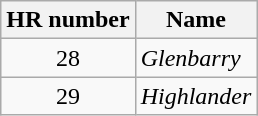<table class="wikitable">
<tr>
<th>HR number</th>
<th>Name</th>
</tr>
<tr>
<td style="text-align: center;">28</td>
<td><em>Glenbarry</em></td>
</tr>
<tr>
<td style="text-align: center;">29</td>
<td><em>Highlander</em></td>
</tr>
</table>
